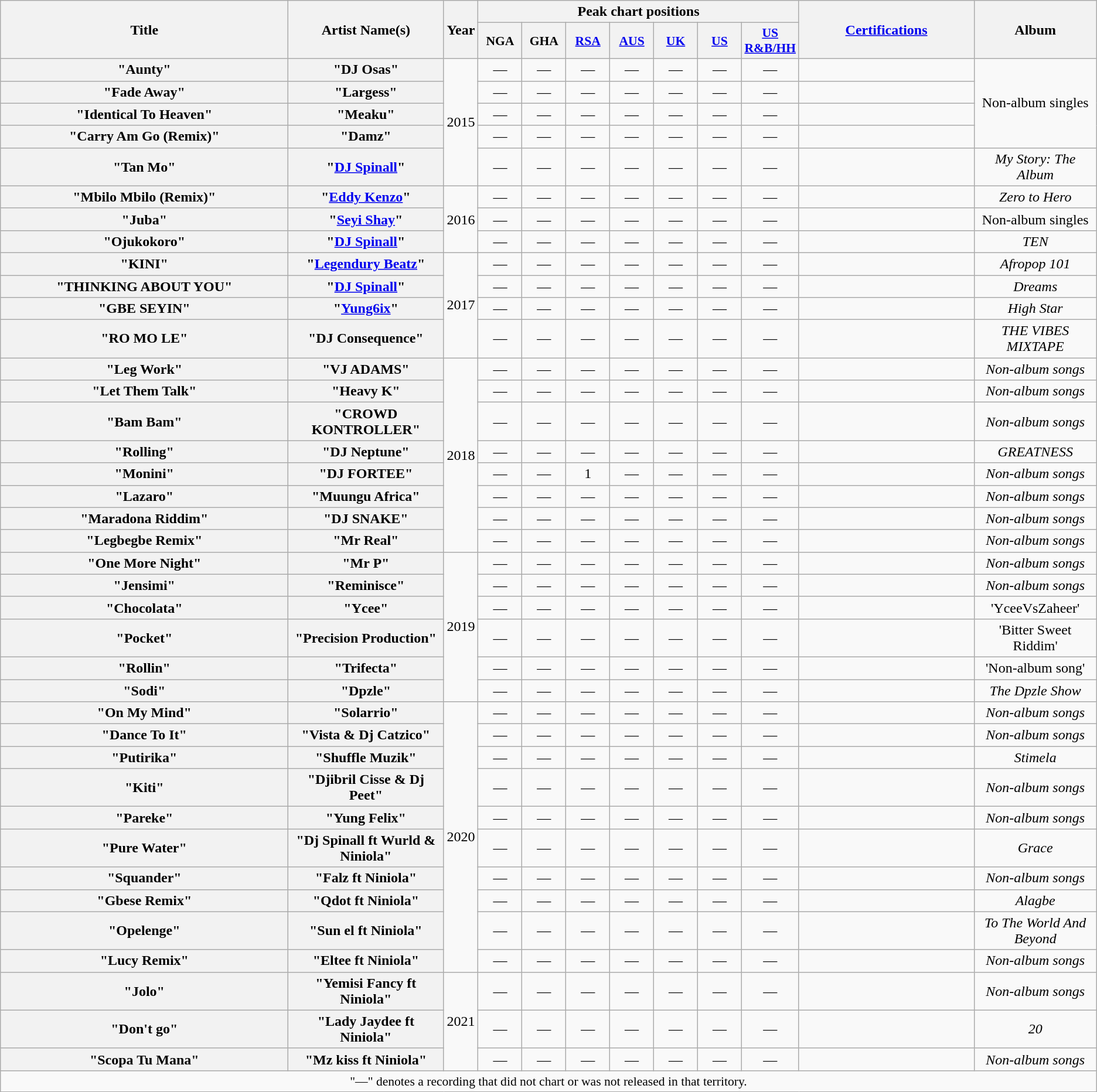<table class="wikitable plainrowheaders" style="text-align:center;">
<tr>
<th scope="col" rowspan="2" style="width:20em;">Title</th>
<th scope="col" rowspan="2">Artist Name(s)</th>
<th scope="col" rowspan="2">Year</th>
<th scope="col" colspan="7">Peak chart positions</th>
<th scope="col" rowspan="2" style="width:12em;"><a href='#'>Certifications</a></th>
<th scope="col" rowspan="2">Album</th>
</tr>
<tr>
<th scope="col" style="width:3em;font-size:90%;">NGA</th>
<th scope="col" style="width:3em;font-size:90%;">GHA</th>
<th scope="col" style="width:3em;font-size:90%;"><a href='#'>RSA</a></th>
<th scope="col" style="width:3em;font-size:90%;"><a href='#'>AUS</a></th>
<th scope="col" style="width:3em;font-size:90%;"><a href='#'>UK</a></th>
<th scope="col" style="width:3em;font-size:90%;"><a href='#'>US</a></th>
<th scope="col" style="width:3em;font-size:90%;"><a href='#'>US<br>R&B/HH</a></th>
</tr>
<tr>
<th scope="row">"Aunty" </th>
<th scope="row">"DJ Osas"</th>
<td rowspan="5">2015</td>
<td>—</td>
<td>—</td>
<td>—</td>
<td>—</td>
<td>—</td>
<td>—</td>
<td>—</td>
<td></td>
<td rowspan="4">Non-album singles</td>
</tr>
<tr>
<th scope="row">"Fade Away" </th>
<th scope="row">"Largess"</th>
<td>—</td>
<td>—</td>
<td>—</td>
<td>—</td>
<td>—</td>
<td>—</td>
<td>—</td>
<td></td>
</tr>
<tr>
<th scope="row">"Identical To Heaven" </th>
<th scope="row">"Meaku"</th>
<td>—</td>
<td>—</td>
<td>—</td>
<td>—</td>
<td>—</td>
<td>—</td>
<td>—</td>
<td></td>
</tr>
<tr>
<th scope="row">"Carry Am Go (Remix)" </th>
<th scope="row">"Damz"</th>
<td>—</td>
<td>—</td>
<td>—</td>
<td>—</td>
<td>—</td>
<td>—</td>
<td>—</td>
<td></td>
</tr>
<tr>
<th scope="row">"Tan Mo" </th>
<th scope="row">"<a href='#'>DJ Spinall</a>"</th>
<td>—</td>
<td>—</td>
<td>—</td>
<td>—</td>
<td>—</td>
<td>—</td>
<td>—</td>
<td></td>
<td><em>My Story: The Album</em></td>
</tr>
<tr>
<th scope="row">"Mbilo Mbilo (Remix)" </th>
<th scope="row">"<a href='#'>Eddy Kenzo</a>"</th>
<td rowspan="3">2016</td>
<td>—</td>
<td>—</td>
<td>—</td>
<td>—</td>
<td>—</td>
<td>—</td>
<td>—</td>
<td></td>
<td><em>Zero to Hero</em></td>
</tr>
<tr>
<th scope="row">"Juba" </th>
<th scope="row">"<a href='#'>Seyi Shay</a>"</th>
<td>—</td>
<td>—</td>
<td>—</td>
<td>—</td>
<td>—</td>
<td>—</td>
<td>—</td>
<td></td>
<td rowspan="1">Non-album singles</td>
</tr>
<tr>
<th scope="row">"Ojukokoro" </th>
<th scope="row">"<a href='#'>DJ Spinall</a>"</th>
<td>—</td>
<td>—</td>
<td>—</td>
<td>—</td>
<td>—</td>
<td>—</td>
<td>—</td>
<td></td>
<td><em>TEN</em></td>
</tr>
<tr>
<th scope="row">"KINI" </th>
<th scope="row">"<a href='#'>Legendury Beatz</a>"</th>
<td rowspan="4">2017</td>
<td>—</td>
<td>—</td>
<td>—</td>
<td>—</td>
<td>—</td>
<td>—</td>
<td>—</td>
<td></td>
<td><em>Afropop 101</em></td>
</tr>
<tr>
<th scope="row">"THINKING ABOUT YOU" </th>
<th scope="row">"<a href='#'>DJ Spinall</a>"</th>
<td>—</td>
<td>—</td>
<td>—</td>
<td>—</td>
<td>—</td>
<td>—</td>
<td>—</td>
<td></td>
<td><em>Dreams</em></td>
</tr>
<tr>
<th scope="row">"GBE SEYIN" </th>
<th scope="row">"<a href='#'>Yung6ix</a>"</th>
<td>—</td>
<td>—</td>
<td>—</td>
<td>—</td>
<td>—</td>
<td>—</td>
<td>—</td>
<td></td>
<td><em>High Star</em></td>
</tr>
<tr>
<th scope="row">"RO MO LE" </th>
<th scope="row">"DJ Consequence"</th>
<td>—</td>
<td>—</td>
<td>—</td>
<td>—</td>
<td>—</td>
<td>—</td>
<td>—</td>
<td></td>
<td><em>THE VIBES MIXTAPE</em></td>
</tr>
<tr>
<th scope="row">"Leg Work" </th>
<th scope="row">"VJ ADAMS"</th>
<td rowspan="8">2018</td>
<td>—</td>
<td>—</td>
<td>—</td>
<td>—</td>
<td>—</td>
<td>—</td>
<td>—</td>
<td></td>
<td><em>Non-album songs</em></td>
</tr>
<tr>
<th scope="row">"Let Them Talk" </th>
<th scope="row">"Heavy K"</th>
<td>—</td>
<td>—</td>
<td>—</td>
<td>—</td>
<td>—</td>
<td>—</td>
<td>—</td>
<td></td>
<td><em>Non-album songs</em></td>
</tr>
<tr>
<th scope="row">"Bam Bam" </th>
<th scope="row">"CROWD KONTROLLER"</th>
<td>—</td>
<td>—</td>
<td>—</td>
<td>—</td>
<td>—</td>
<td>—</td>
<td>—</td>
<td></td>
<td><em>Non-album songs</em></td>
</tr>
<tr>
<th scope="row">"Rolling" </th>
<th scope="row">"DJ Neptune"</th>
<td>—</td>
<td>—</td>
<td>—</td>
<td>—</td>
<td>—</td>
<td>—</td>
<td>—</td>
<td></td>
<td><em>GREATNESS</em></td>
</tr>
<tr>
<th scope="row">"Monini" </th>
<th scope="row">"DJ FORTEE"</th>
<td>—</td>
<td>—</td>
<td>1</td>
<td>—</td>
<td>—</td>
<td>—</td>
<td>—</td>
<td></td>
<td><em>Non-album songs</em></td>
</tr>
<tr>
<th scope="row">"Lazaro" </th>
<th scope="row">"Muungu Africa"</th>
<td>—</td>
<td>—</td>
<td>—</td>
<td>—</td>
<td>—</td>
<td>—</td>
<td>—</td>
<td></td>
<td><em>Non-album songs</em></td>
</tr>
<tr>
<th scope="row">"Maradona Riddim" </th>
<th scope="row">"DJ SNAKE"</th>
<td>—</td>
<td>—</td>
<td>—</td>
<td>—</td>
<td>—</td>
<td>—</td>
<td>—</td>
<td></td>
<td><em>Non-album songs</em></td>
</tr>
<tr>
<th scope="row">"Legbegbe Remix" </th>
<th scope="row">"Mr Real"</th>
<td>—</td>
<td>—</td>
<td>—</td>
<td>—</td>
<td>—</td>
<td>—</td>
<td>—</td>
<td></td>
<td><em>Non-album songs</em></td>
</tr>
<tr>
<th scope="row">"One More Night" </th>
<th scope="row">"Mr P"</th>
<td rowspan="6">2019</td>
<td>—</td>
<td>—</td>
<td>—</td>
<td>—</td>
<td>—</td>
<td>—</td>
<td>—</td>
<td></td>
<td><em>Non-album songs</em></td>
</tr>
<tr>
<th scope="row">"Jensimi" </th>
<th scope="row">"Reminisce"</th>
<td>—</td>
<td>—</td>
<td>—</td>
<td>—</td>
<td>—</td>
<td>—</td>
<td>—</td>
<td></td>
<td><em>Non-album songs</em></td>
</tr>
<tr>
<th scope="row">"Chocolata" </th>
<th scope="row">"Ycee"</th>
<td>—</td>
<td>—</td>
<td>—</td>
<td>—</td>
<td>—</td>
<td>—</td>
<td>—</td>
<td></td>
<td>'YceeVsZaheer'</td>
</tr>
<tr>
<th scope="row">"Pocket" </th>
<th scope="row">"Precision Production"</th>
<td>—</td>
<td>—</td>
<td>—</td>
<td>—</td>
<td>—</td>
<td>—</td>
<td>—</td>
<td></td>
<td>'Bitter Sweet Riddim'</td>
</tr>
<tr>
<th scope="row">"Rollin" </th>
<th scope="row">"Trifecta"</th>
<td>—</td>
<td>—</td>
<td>—</td>
<td>—</td>
<td>—</td>
<td>—</td>
<td>—</td>
<td></td>
<td>'Non-album song'</td>
</tr>
<tr>
<th scope="row">"Sodi" </th>
<th scope="row">"Dpzle"</th>
<td>—</td>
<td>—</td>
<td>—</td>
<td>—</td>
<td>—</td>
<td>—</td>
<td>—</td>
<td></td>
<td><em>The Dpzle Show</em></td>
</tr>
<tr>
<th scope="row">"On My Mind" </th>
<th scope="row">"Solarrio"</th>
<td rowspan="10">2020</td>
<td>—</td>
<td>—</td>
<td>—</td>
<td>—</td>
<td>—</td>
<td>—</td>
<td>—</td>
<td></td>
<td><em>Non-album songs</em></td>
</tr>
<tr>
<th scope="row">"Dance To It" </th>
<th scope="row">"Vista & Dj Catzico"</th>
<td>—</td>
<td>—</td>
<td>—</td>
<td>—</td>
<td>—</td>
<td>—</td>
<td>—</td>
<td></td>
<td><em>Non-album songs</em></td>
</tr>
<tr>
<th scope="row">"Putirika" </th>
<th scope="row">"Shuffle Muzik"</th>
<td>—</td>
<td>—</td>
<td>—</td>
<td>—</td>
<td>—</td>
<td>—</td>
<td>—</td>
<td></td>
<td><em>Stimela</em></td>
</tr>
<tr>
<th scope="row">"Kiti" </th>
<th scope="row">"Djibril Cisse & Dj Peet"</th>
<td>—</td>
<td>—</td>
<td>—</td>
<td>—</td>
<td>—</td>
<td>—</td>
<td>—</td>
<td></td>
<td><em>Non-album songs</em></td>
</tr>
<tr>
<th scope="row">"Pareke" </th>
<th scope="row">"Yung Felix"</th>
<td>—</td>
<td>—</td>
<td>—</td>
<td>—</td>
<td>—</td>
<td>—</td>
<td>—</td>
<td></td>
<td><em>Non-album songs</em></td>
</tr>
<tr>
<th scope="row">"Pure Water" </th>
<th scope="row">"Dj Spinall ft Wurld & Niniola"</th>
<td>—</td>
<td>—</td>
<td>—</td>
<td>—</td>
<td>—</td>
<td>—</td>
<td>—</td>
<td></td>
<td><em>Grace</em></td>
</tr>
<tr>
<th scope="row">"Squander" </th>
<th scope="row">"Falz ft Niniola"</th>
<td>—</td>
<td>—</td>
<td>—</td>
<td>—</td>
<td>—</td>
<td>—</td>
<td>—</td>
<td></td>
<td><em>Non-album songs</em></td>
</tr>
<tr>
<th scope="row">"Gbese Remix" </th>
<th scope="row">"Qdot ft Niniola"</th>
<td>—</td>
<td>—</td>
<td>—</td>
<td>—</td>
<td>—</td>
<td>—</td>
<td>—</td>
<td></td>
<td><em>Alagbe</em></td>
</tr>
<tr>
<th scope="row">"Opelenge" </th>
<th scope="row">"Sun el ft Niniola"</th>
<td>—</td>
<td>—</td>
<td>—</td>
<td>—</td>
<td>—</td>
<td>—</td>
<td>—</td>
<td></td>
<td><em>To The World And Beyond</em></td>
</tr>
<tr>
<th scope="row">"Lucy Remix" </th>
<th scope="row">"Eltee ft Niniola"</th>
<td>—</td>
<td>—</td>
<td>—</td>
<td>—</td>
<td>—</td>
<td>—</td>
<td>—</td>
<td></td>
<td><em>Non-album songs</em></td>
</tr>
<tr>
<th scope="row">"Jolo" </th>
<th scope="row">"Yemisi Fancy ft Niniola"</th>
<td rowspan="3">2021</td>
<td>—</td>
<td>—</td>
<td>—</td>
<td>—</td>
<td>—</td>
<td>—</td>
<td>—</td>
<td></td>
<td><em>Non-album songs</em></td>
</tr>
<tr>
<th scope="row">"Don't go" </th>
<th scope="row">"Lady Jaydee ft Niniola"</th>
<td>—</td>
<td>—</td>
<td>—</td>
<td>—</td>
<td>—</td>
<td>—</td>
<td>—</td>
<td></td>
<td><em>20</em></td>
</tr>
<tr>
<th scope="row">"Scopa Tu Mana" </th>
<th scope="row">"Mz kiss ft Niniola"</th>
<td>—</td>
<td>—</td>
<td>—</td>
<td>—</td>
<td>—</td>
<td>—</td>
<td>—</td>
<td></td>
<td><em>Non-album songs</em></td>
</tr>
<tr>
<td colspan="14" style="font-size:90%">"—" denotes a recording that did not chart or was not released in that territory.</td>
</tr>
</table>
